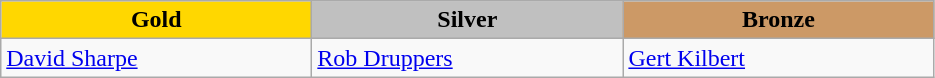<table class="wikitable" style="text-align:left">
<tr align="center">
<td width=200 bgcolor=gold><strong>Gold</strong></td>
<td width=200 bgcolor=silver><strong>Silver</strong></td>
<td width=200 bgcolor=CC9966><strong>Bronze</strong></td>
</tr>
<tr>
<td><a href='#'>David Sharpe</a><br><em></em></td>
<td><a href='#'>Rob Druppers</a><br><em></em></td>
<td><a href='#'>Gert Kilbert</a><br><em></em></td>
</tr>
</table>
